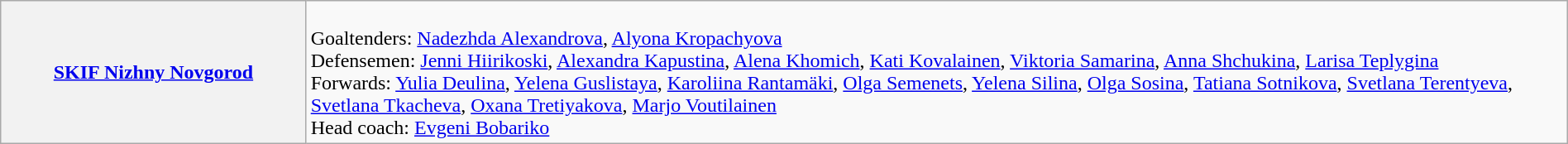<table class="wikitable" width="100%">
<tr align="left">
<th width="19.5%"><strong> <a href='#'>SKIF Nizhny Novgorod</a></strong></th>
<td><br>Goaltenders: <a href='#'>Nadezhda Alexandrova</a>, <a href='#'>Alyona Kropachyova</a><br>Defensemen: <a href='#'>Jenni Hiirikoski</a>, <a href='#'>Alexandra Kapustina</a>, <a href='#'>Alena Khomich</a>, <a href='#'>Kati Kovalainen</a>, <a href='#'>Viktoria Samarina</a>, <a href='#'>Anna Shchukina</a>, <a href='#'>Larisa Teplygina</a><br>Forwards: <a href='#'>Yulia Deulina</a>, <a href='#'>Yelena Guslistaya</a>, <a href='#'>Karoliina Rantamäki</a>, <a href='#'>Olga Semenets</a>, <a href='#'>Yelena Silina</a>, <a href='#'>Olga Sosina</a>, <a href='#'>Tatiana Sotnikova</a>, <a href='#'>Svetlana Terentyeva</a>, <a href='#'>Svetlana Tkacheva</a>, <a href='#'>Oxana Tretiyakova</a>, <a href='#'>Marjo Voutilainen</a> 
<div>
Head coach: <a href='#'>Evgeni Bobariko</a>
</div></td>
</tr>
</table>
